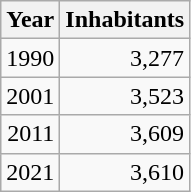<table cellspacing="0" cellpadding="0">
<tr>
<td valign="top"><br><table class="wikitable sortable zebra hintergrundfarbe5">
<tr>
<th>Year</th>
<th>Inhabitants</th>
</tr>
<tr align="right">
<td>1990</td>
<td>3,277</td>
</tr>
<tr align="right">
<td>2001</td>
<td>3,523</td>
</tr>
<tr align="right">
<td>2011</td>
<td>3,609</td>
</tr>
<tr align="right">
<td>2021</td>
<td>3,610</td>
</tr>
</table>
</td>
</tr>
</table>
